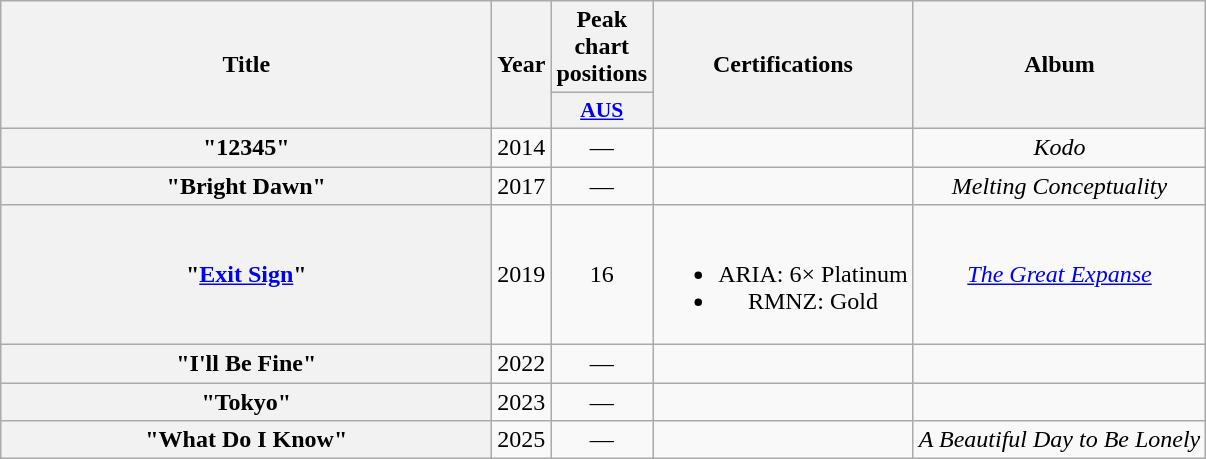<table class="wikitable plainrowheaders" style="text-align:center;">
<tr>
<th scope="col" rowspan="2" style="width:20em;">Title</th>
<th scope="col" rowspan="2" style="width:1em;">Year</th>
<th scope="col" colspan="1">Peak chart positions</th>
<th scope="col" rowspan="2">Certifications</th>
<th scope="col" rowspan="2">Album</th>
</tr>
<tr>
<th scope="col" style="width:3em;font-size:90%;"><a href='#'>AUS</a><br></th>
</tr>
<tr>
<th scope="row">"12345"<br></th>
<td>2014</td>
<td>—</td>
<td></td>
<td><em>Kodo</em></td>
</tr>
<tr>
<th scope="row">"Bright Dawn"<br> </th>
<td>2017</td>
<td>—</td>
<td></td>
<td><em>Melting Conceptuality</em></td>
</tr>
<tr>
<th scope="row">"<a href='#'>Exit Sign</a>"<br></th>
<td>2019</td>
<td>16</td>
<td><br><ul><li>ARIA: 6× Platinum</li><li>RMNZ: Gold</li></ul></td>
<td><em><a href='#'>The Great Expanse</a></em></td>
</tr>
<tr>
<th scope="row">"I'll Be Fine"<br></th>
<td>2022</td>
<td>—</td>
<td></td>
<td></td>
</tr>
<tr>
<th scope="row">"Tokyo"<br></th>
<td>2023</td>
<td>—</td>
<td></td>
<td></td>
</tr>
<tr>
<th scope="row">"What Do I Know"<br></th>
<td>2025</td>
<td>—</td>
<td></td>
<td><em>A Beautiful Day to Be Lonely</em></td>
</tr>
</table>
